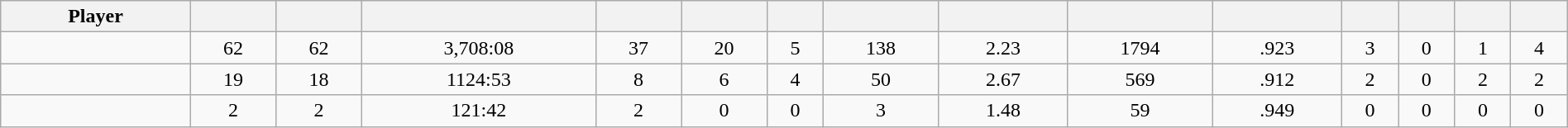<table class="wikitable sortable" style="width:100%; text-align:center;">
<tr>
<th>Player</th>
<th></th>
<th></th>
<th></th>
<th></th>
<th></th>
<th></th>
<th></th>
<th></th>
<th></th>
<th></th>
<th></th>
<th></th>
<th></th>
<th></th>
</tr>
<tr>
<td></td>
<td>62</td>
<td>62</td>
<td>3,708:08</td>
<td>37</td>
<td>20</td>
<td>5</td>
<td>138</td>
<td>2.23</td>
<td>1794</td>
<td>.923</td>
<td>3</td>
<td>0</td>
<td>1</td>
<td>4</td>
</tr>
<tr>
<td></td>
<td>19</td>
<td>18</td>
<td>1124:53</td>
<td>8</td>
<td>6</td>
<td>4</td>
<td>50</td>
<td>2.67</td>
<td>569</td>
<td>.912</td>
<td>2</td>
<td>0</td>
<td>2</td>
<td>2</td>
</tr>
<tr>
<td></td>
<td>2</td>
<td>2</td>
<td>121:42</td>
<td>2</td>
<td>0</td>
<td>0</td>
<td>3</td>
<td>1.48</td>
<td>59</td>
<td>.949</td>
<td>0</td>
<td>0</td>
<td>0</td>
<td>0</td>
</tr>
</table>
